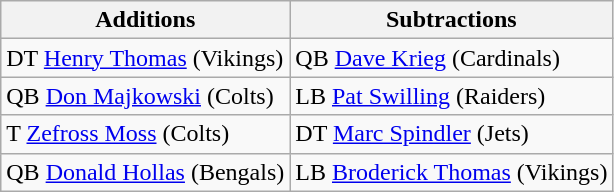<table class="wikitable">
<tr>
<th>Additions</th>
<th>Subtractions</th>
</tr>
<tr>
<td>DT <a href='#'>Henry Thomas</a> (Vikings)</td>
<td>QB <a href='#'>Dave Krieg</a> (Cardinals)</td>
</tr>
<tr>
<td>QB <a href='#'>Don Majkowski</a> (Colts)</td>
<td>LB <a href='#'>Pat Swilling</a> (Raiders)</td>
</tr>
<tr>
<td>T <a href='#'>Zefross Moss</a> (Colts)</td>
<td>DT <a href='#'>Marc Spindler</a> (Jets)</td>
</tr>
<tr>
<td>QB <a href='#'>Donald Hollas</a> (Bengals)</td>
<td>LB <a href='#'>Broderick Thomas</a> (Vikings)</td>
</tr>
</table>
